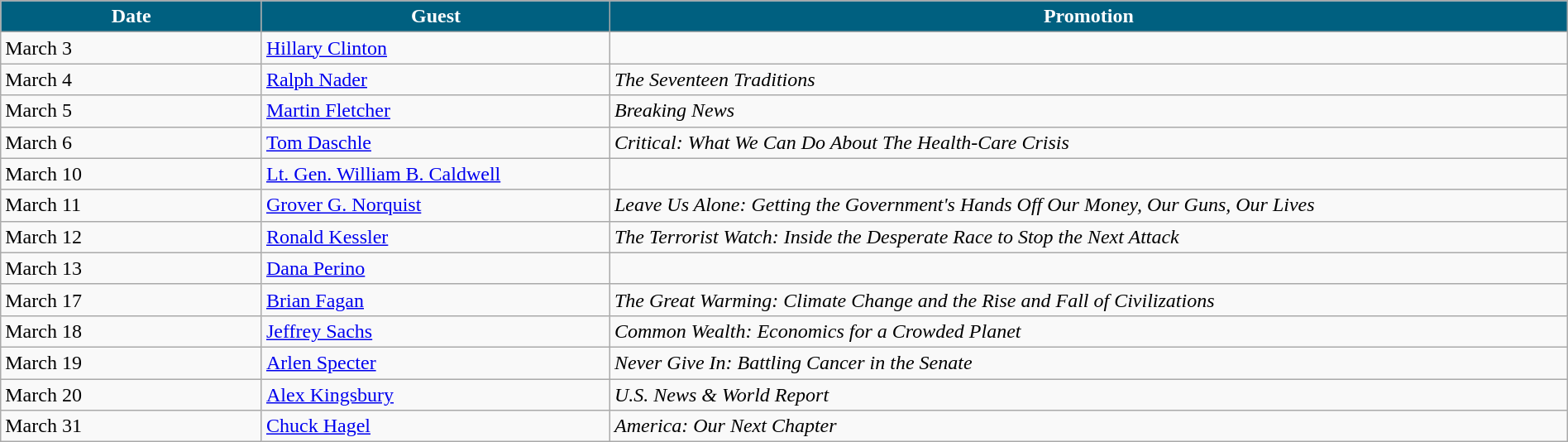<table class="wikitable" width="100%">
<tr>
<th width="15%" style="background:#006080; color:#FFFFFF">Date</th>
<th width="20%" style="background:#006080; color:#FFFFFF">Guest</th>
<th width="55%" style="background:#006080; color:#FFFFFF">Promotion</th>
</tr>
<tr>
<td>March 3</td>
<td><a href='#'>Hillary Clinton</a></td>
<td><em> </em></td>
</tr>
<tr>
<td>March 4</td>
<td><a href='#'>Ralph Nader</a></td>
<td><em>The Seventeen Traditions</em></td>
</tr>
<tr>
<td>March 5</td>
<td><a href='#'>Martin Fletcher</a></td>
<td><em>Breaking News</em></td>
</tr>
<tr>
<td>March 6</td>
<td><a href='#'>Tom Daschle</a></td>
<td><em>Critical: What We Can Do About The Health-Care Crisis</em></td>
</tr>
<tr>
<td>March 10</td>
<td><a href='#'>Lt. Gen. William B. Caldwell</a></td>
<td><em> </em></td>
</tr>
<tr>
<td>March 11</td>
<td><a href='#'>Grover G. Norquist</a></td>
<td><em>Leave Us Alone: Getting the Government's Hands Off Our Money, Our Guns, Our Lives</em></td>
</tr>
<tr>
<td>March 12</td>
<td><a href='#'>Ronald Kessler</a></td>
<td><em>The Terrorist Watch: Inside the Desperate Race to Stop the Next Attack</em></td>
</tr>
<tr>
<td>March 13</td>
<td><a href='#'>Dana Perino</a></td>
<td></td>
</tr>
<tr>
<td>March 17</td>
<td><a href='#'>Brian Fagan</a></td>
<td><em>The Great Warming: Climate Change and the Rise and Fall of Civilizations</em></td>
</tr>
<tr>
<td>March 18</td>
<td><a href='#'>Jeffrey Sachs</a></td>
<td><em>Common Wealth: Economics for a Crowded Planet</em></td>
</tr>
<tr>
<td>March 19</td>
<td><a href='#'>Arlen Specter</a></td>
<td><em>Never Give In: Battling Cancer in the Senate</em></td>
</tr>
<tr>
<td>March 20</td>
<td><a href='#'>Alex Kingsbury</a></td>
<td><em>U.S. News & World Report</em></td>
</tr>
<tr>
<td>March 31</td>
<td><a href='#'>Chuck Hagel</a></td>
<td><em>America: Our Next Chapter</em></td>
</tr>
</table>
